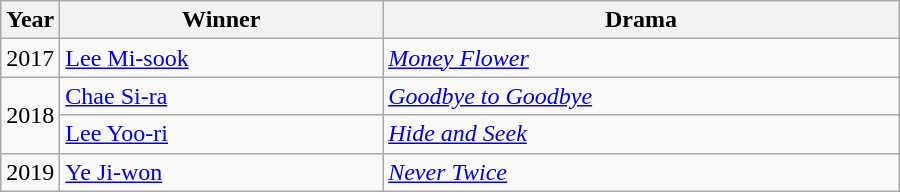<table class="wikitable" style="width:600px">
<tr>
<th width=10>Year</th>
<th>Winner</th>
<th>Drama</th>
</tr>
<tr>
<td>2017</td>
<td><a href='#'>Lee Mi-sook</a></td>
<td><em><a href='#'>Money Flower</a></em></td>
</tr>
<tr>
<td rowspan=2>2018</td>
<td><a href='#'>Chae Si-ra</a></td>
<td><em><a href='#'>Goodbye to Goodbye</a></em></td>
</tr>
<tr>
<td><a href='#'>Lee Yoo-ri</a></td>
<td><em><a href='#'>Hide and Seek</a></em></td>
</tr>
<tr>
<td>2019</td>
<td><a href='#'>Ye Ji-won</a></td>
<td><em><a href='#'>Never Twice</a></em></td>
</tr>
</table>
